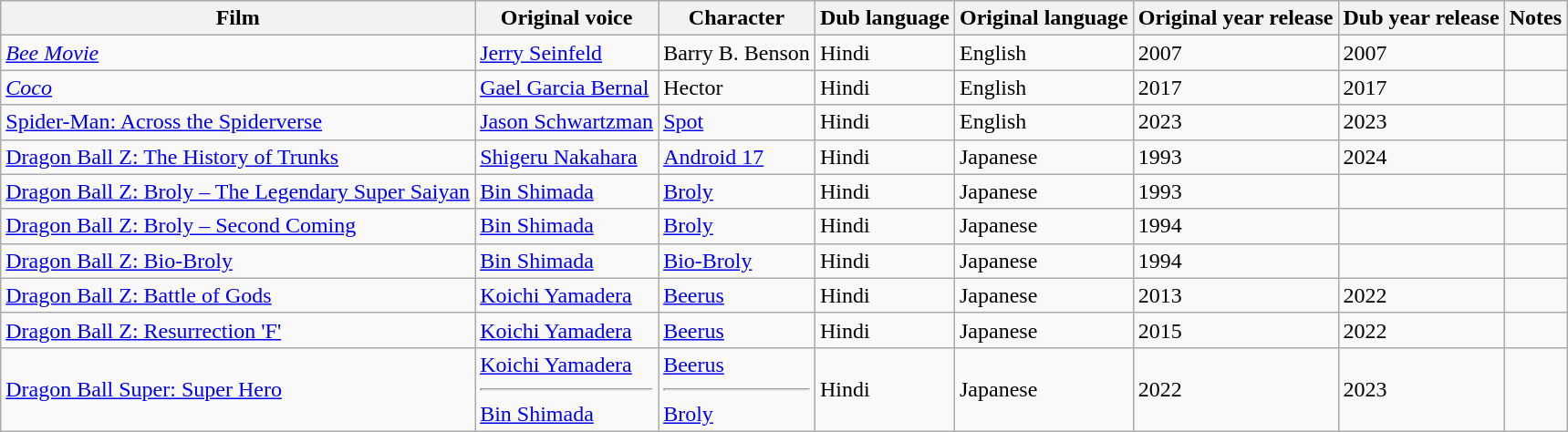<table class="wikitable">
<tr>
<th>Film</th>
<th>Original voice</th>
<th>Character</th>
<th>Dub language</th>
<th>Original language</th>
<th>Original year release</th>
<th>Dub year release</th>
<th>Notes</th>
</tr>
<tr>
<td><em><a href='#'>Bee Movie</a></em></td>
<td><a href='#'>Jerry Seinfeld</a></td>
<td>Barry B. Benson</td>
<td>Hindi</td>
<td>English</td>
<td>2007</td>
<td>2007</td>
<td></td>
</tr>
<tr>
<td><a href='#'><em>Coco</em></a></td>
<td><a href='#'>Gael Garcia Bernal</a></td>
<td>Hector</td>
<td>Hindi</td>
<td>English</td>
<td>2017</td>
<td>2017</td>
<td></td>
</tr>
<tr>
<td><a href='#'>Spider-Man: Across the Spiderverse</a></td>
<td><a href='#'>Jason Schwartzman</a></td>
<td><a href='#'>Spot</a></td>
<td>Hindi</td>
<td>English</td>
<td>2023</td>
<td>2023</td>
<td></td>
</tr>
<tr>
<td><a href='#'>Dragon Ball Z: The History of Trunks</a></td>
<td><a href='#'>Shigeru Nakahara</a></td>
<td><a href='#'>Android 17</a></td>
<td>Hindi</td>
<td>Japanese</td>
<td>1993</td>
<td>2024</td>
<td></td>
</tr>
<tr>
<td><a href='#'>Dragon Ball Z: Broly – The Legendary Super Saiyan</a></td>
<td><a href='#'>Bin Shimada</a></td>
<td><a href='#'>Broly</a></td>
<td>Hindi</td>
<td>Japanese</td>
<td>1993</td>
<td></td>
<td></td>
</tr>
<tr>
<td><a href='#'>Dragon Ball Z: Broly – Second Coming</a></td>
<td><a href='#'>Bin Shimada</a></td>
<td><a href='#'>Broly</a></td>
<td>Hindi</td>
<td>Japanese</td>
<td>1994</td>
<td></td>
<td></td>
</tr>
<tr>
<td><a href='#'>Dragon Ball Z: Bio-Broly</a></td>
<td><a href='#'>Bin Shimada</a></td>
<td><a href='#'>Bio-Broly</a></td>
<td>Hindi</td>
<td>Japanese</td>
<td>1994</td>
<td></td>
<td></td>
</tr>
<tr>
<td><a href='#'>Dragon Ball Z: Battle of Gods</a></td>
<td><a href='#'>Koichi Yamadera</a></td>
<td><a href='#'>Beerus</a></td>
<td>Hindi</td>
<td>Japanese</td>
<td>2013</td>
<td>2022</td>
<td></td>
</tr>
<tr>
<td><a href='#'>Dragon Ball Z: Resurrection 'F'</a></td>
<td><a href='#'>Koichi Yamadera</a></td>
<td><a href='#'>Beerus</a></td>
<td>Hindi</td>
<td>Japanese</td>
<td>2015</td>
<td>2022</td>
<td></td>
</tr>
<tr>
<td><a href='#'>Dragon Ball Super: Super Hero</a></td>
<td><a href='#'>Koichi Yamadera</a><hr><a href='#'>Bin Shimada</a></td>
<td><a href='#'>Beerus</a><hr><a href='#'>Broly</a></td>
<td>Hindi</td>
<td>Japanese</td>
<td>2022</td>
<td>2023</td>
<td></td>
</tr>
</table>
